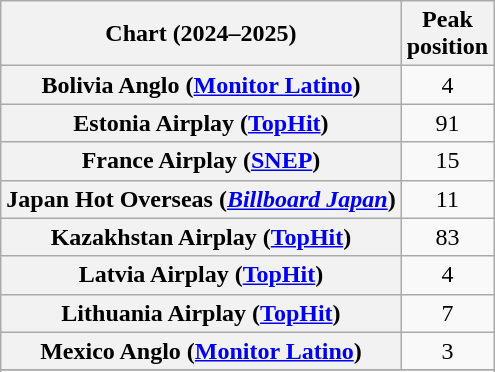<table class="wikitable sortable plainrowheaders" style="text-align:center;">
<tr>
<th scope="col">Chart (2024–2025)</th>
<th scope="col">Peak<br>position</th>
</tr>
<tr>
<th scope="row">Bolivia Anglo (<a href='#'>Monitor Latino</a>)</th>
<td>4</td>
</tr>
<tr>
<th scope="row">Estonia Airplay (<a href='#'>TopHit</a>)</th>
<td>91</td>
</tr>
<tr>
<th scope="row">France Airplay (<a href='#'>SNEP</a>)</th>
<td>15</td>
</tr>
<tr>
<th scope="row">Japan Hot Overseas (<em><a href='#'>Billboard Japan</a></em>)</th>
<td>11</td>
</tr>
<tr>
<th scope="row">Kazakhstan Airplay (<a href='#'>TopHit</a>)</th>
<td>83</td>
</tr>
<tr>
<th scope="row">Latvia Airplay (<a href='#'>TopHit</a>)</th>
<td>4</td>
</tr>
<tr>
<th scope="row">Lithuania Airplay (<a href='#'>TopHit</a>)</th>
<td>7</td>
</tr>
<tr>
<th scope="row">Mexico Anglo (<a href='#'>Monitor Latino</a>)</th>
<td>3</td>
</tr>
<tr>
</tr>
<tr>
</tr>
</table>
